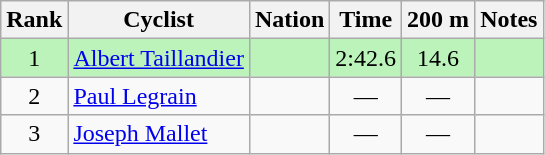<table class="wikitable sortable" style="text-align:center">
<tr>
<th>Rank</th>
<th>Cyclist</th>
<th>Nation</th>
<th>Time</th>
<th>200 m</th>
<th>Notes</th>
</tr>
<tr bgcolor=bbf3bb>
<td>1</td>
<td align=left><a href='#'>Albert Taillandier</a></td>
<td align=left></td>
<td>2:42.6</td>
<td>14.6</td>
<td></td>
</tr>
<tr>
<td>2</td>
<td align=left><a href='#'>Paul Legrain</a></td>
<td align=left></td>
<td data-sort-value=9:99.9>—</td>
<td data-sort-value=99.9>—</td>
<td></td>
</tr>
<tr>
<td>3</td>
<td align=left><a href='#'>Joseph Mallet</a></td>
<td align=left></td>
<td data-sort-value=9:99.9>—</td>
<td data-sort-value=99.9>—</td>
<td></td>
</tr>
</table>
